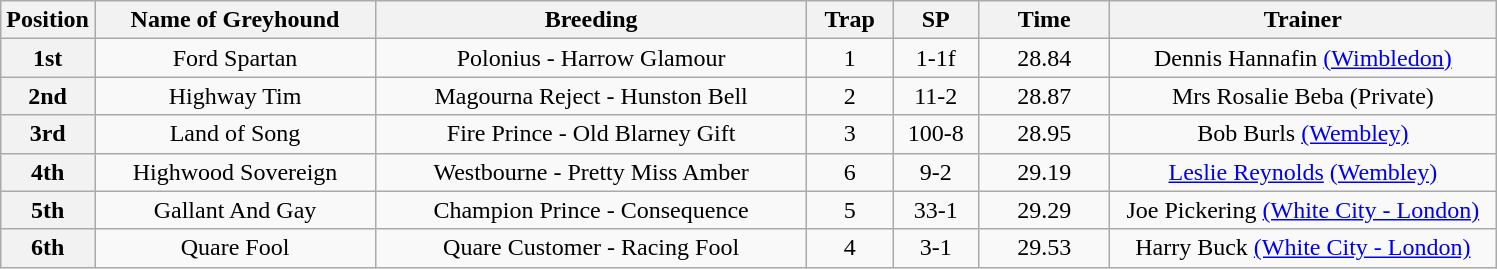<table class="wikitable" style="text-align: center">
<tr>
<th width=50>Position</th>
<th width=180>Name of Greyhound</th>
<th width=280>Breeding</th>
<th width=50>Trap</th>
<th width=50>SP</th>
<th width=80>Time</th>
<th width=250>Trainer</th>
</tr>
<tr>
<th>1st</th>
<td>Ford Spartan</td>
<td>Polonius - Harrow Glamour</td>
<td>1</td>
<td>1-1f</td>
<td>28.84</td>
<td>Dennis Hannafin <a href='#'>(Wimbledon)</a></td>
</tr>
<tr>
<th>2nd</th>
<td>Highway Tim</td>
<td>Magourna Reject - Hunston Bell</td>
<td>2</td>
<td>11-2</td>
<td>28.87</td>
<td>Mrs Rosalie Beba (Private)</td>
</tr>
<tr>
<th>3rd</th>
<td>Land of Song</td>
<td>Fire Prince - Old Blarney Gift</td>
<td>3</td>
<td>100-8</td>
<td>28.95</td>
<td>Bob Burls <a href='#'>(Wembley)</a></td>
</tr>
<tr>
<th>4th</th>
<td>Highwood Sovereign</td>
<td>Westbourne - Pretty Miss Amber</td>
<td>6</td>
<td>9-2</td>
<td>29.19</td>
<td><a href='#'>Leslie Reynolds</a> <a href='#'>(Wembley)</a></td>
</tr>
<tr>
<th>5th</th>
<td>Gallant And Gay</td>
<td>Champion Prince - Consequence</td>
<td>5</td>
<td>33-1</td>
<td>29.29</td>
<td>Joe Pickering <a href='#'>(White City - London)</a></td>
</tr>
<tr>
<th>6th</th>
<td>Quare Fool</td>
<td>Quare Customer - Racing Fool</td>
<td>4</td>
<td>3-1</td>
<td>29.53</td>
<td>Harry Buck <a href='#'>(White City - London)</a></td>
</tr>
</table>
